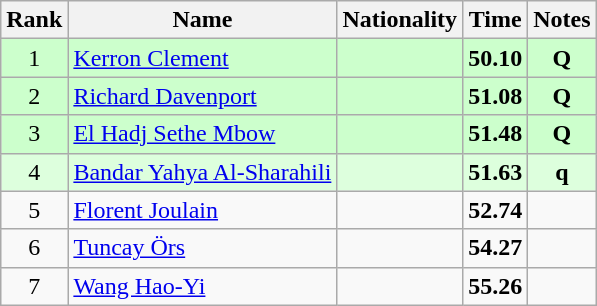<table class="wikitable sortable" style="text-align:center">
<tr>
<th>Rank</th>
<th>Name</th>
<th>Nationality</th>
<th>Time</th>
<th>Notes</th>
</tr>
<tr bgcolor=ccffcc>
<td>1</td>
<td align=left><a href='#'>Kerron Clement</a></td>
<td align=left></td>
<td><strong>50.10</strong></td>
<td><strong>Q</strong></td>
</tr>
<tr bgcolor=ccffcc>
<td>2</td>
<td align=left><a href='#'>Richard Davenport</a></td>
<td align=left></td>
<td><strong>51.08</strong></td>
<td><strong>Q</strong></td>
</tr>
<tr bgcolor=ccffcc>
<td>3</td>
<td align=left><a href='#'>El Hadj Sethe Mbow</a></td>
<td align=left></td>
<td><strong>51.48</strong></td>
<td><strong>Q</strong></td>
</tr>
<tr bgcolor=ddffdd>
<td>4</td>
<td align=left><a href='#'>Bandar Yahya Al-Sharahili</a></td>
<td align=left></td>
<td><strong>51.63</strong></td>
<td><strong>q</strong></td>
</tr>
<tr>
<td>5</td>
<td align=left><a href='#'>Florent Joulain</a></td>
<td align=left></td>
<td><strong>52.74</strong></td>
<td></td>
</tr>
<tr>
<td>6</td>
<td align=left><a href='#'>Tuncay Örs</a></td>
<td align=left></td>
<td><strong>54.27</strong></td>
<td></td>
</tr>
<tr>
<td>7</td>
<td align=left><a href='#'>Wang Hao-Yi</a></td>
<td align=left></td>
<td><strong>55.26</strong></td>
<td></td>
</tr>
</table>
